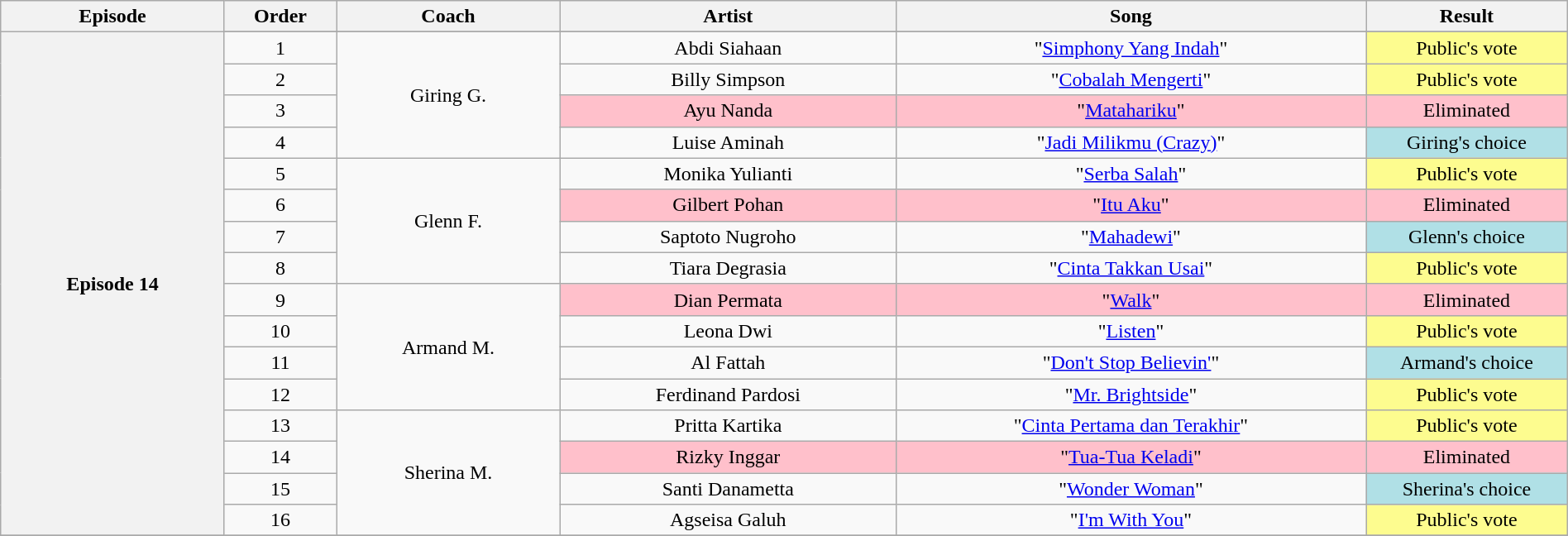<table class="wikitable" style="text-align:center; width:100%;">
<tr>
<th style="width:10%;">Episode</th>
<th style="width:5%;">Order</th>
<th style="width:10%;">Coach</th>
<th style="width:15%;">Artist</th>
<th style="width:21%;">Song</th>
<th style="width:09%;">Result</th>
</tr>
<tr>
<th rowspan="17" scope="row">Episode 14<br><small></small></th>
</tr>
<tr>
<td>1</td>
<td rowspan="4">Giring G.</td>
<td>Abdi Siahaan</td>
<td>"<a href='#'>Simphony Yang Indah</a>"</td>
<td style="background:#fdfc8f;">Public's vote</td>
</tr>
<tr>
<td>2</td>
<td>Billy Simpson</td>
<td>"<a href='#'>Cobalah Mengerti</a>"</td>
<td style="background:#fdfc8f;">Public's vote</td>
</tr>
<tr>
<td>3</td>
<td style="background:pink;">Ayu Nanda</td>
<td style="background:pink;">"<a href='#'>Matahariku</a>"</td>
<td style="background:pink;">Eliminated</td>
</tr>
<tr>
<td>4</td>
<td>Luise Aminah</td>
<td>"<a href='#'>Jadi Milikmu (Crazy)</a>"</td>
<td style="background:#B0E0E6;">Giring's choice</td>
</tr>
<tr>
<td>5</td>
<td rowspan="4">Glenn F.</td>
<td>Monika Yulianti</td>
<td>"<a href='#'>Serba Salah</a>"</td>
<td style="background:#fdfc8f;">Public's vote</td>
</tr>
<tr>
<td>6</td>
<td style="background:pink;">Gilbert Pohan</td>
<td style="background:pink;">"<a href='#'>Itu Aku</a>"</td>
<td style="background:pink;">Eliminated</td>
</tr>
<tr>
<td>7</td>
<td>Saptoto Nugroho</td>
<td>"<a href='#'>Mahadewi</a>"</td>
<td style="background:#B0E0E6;">Glenn's choice</td>
</tr>
<tr>
<td>8</td>
<td>Tiara Degrasia</td>
<td>"<a href='#'>Cinta Takkan Usai</a>"</td>
<td style="background:#fdfc8f;">Public's vote</td>
</tr>
<tr>
<td>9</td>
<td rowspan="4">Armand M.</td>
<td style="background:pink;">Dian Permata</td>
<td style="background:pink;">"<a href='#'>Walk</a>"</td>
<td style="background:pink;">Eliminated</td>
</tr>
<tr>
<td>10</td>
<td>Leona Dwi</td>
<td>"<a href='#'>Listen</a>"</td>
<td style="background:#fdfc8f;">Public's vote</td>
</tr>
<tr>
<td>11</td>
<td>Al Fattah</td>
<td>"<a href='#'>Don't Stop Believin'</a>"</td>
<td style="background:#B0E0E6;">Armand's choice</td>
</tr>
<tr>
<td>12</td>
<td>Ferdinand Pardosi</td>
<td>"<a href='#'>Mr. Brightside</a>"</td>
<td style="background:#fdfc8f;">Public's vote</td>
</tr>
<tr>
<td>13</td>
<td rowspan="4">Sherina M.</td>
<td>Pritta Kartika</td>
<td>"<a href='#'>Cinta Pertama dan Terakhir</a>"</td>
<td style="background:#fdfc8f;">Public's vote</td>
</tr>
<tr>
<td>14</td>
<td style="background:pink;">Rizky Inggar</td>
<td style="background:pink;">"<a href='#'>Tua-Tua Keladi</a>"</td>
<td style="background:pink;">Eliminated</td>
</tr>
<tr>
<td>15</td>
<td>Santi Danametta</td>
<td>"<a href='#'>Wonder Woman</a>"</td>
<td style="background:#B0E0E6;">Sherina's choice</td>
</tr>
<tr>
<td>16</td>
<td>Agseisa Galuh</td>
<td>"<a href='#'>I'm With You</a>"</td>
<td style="background:#fdfc8f;">Public's vote</td>
</tr>
<tr>
</tr>
</table>
